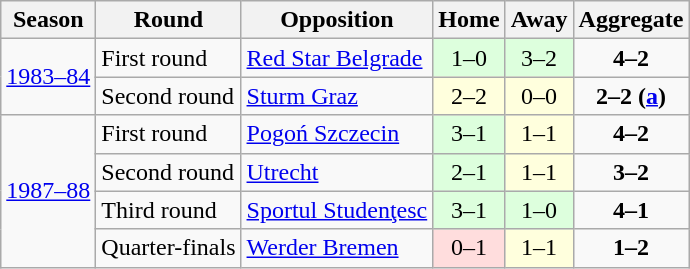<table class="wikitable">
<tr>
<th>Season</th>
<th>Round</th>
<th>Opposition</th>
<th>Home</th>
<th>Away</th>
<th>Aggregate</th>
</tr>
<tr>
<td rowspan=2><a href='#'>1983–84</a></td>
<td>First round</td>
<td> <a href='#'>Red Star Belgrade</a></td>
<td style="text-align:center; background:#dfd;">1–0</td>
<td style="text-align:center; background:#dfd;">3–2</td>
<td style="text-align:center;"><strong>4–2</strong></td>
</tr>
<tr>
<td>Second round</td>
<td> <a href='#'>Sturm Graz</a></td>
<td style="text-align:center; background:#ffd;">2–2</td>
<td style="text-align:center; background:#ffd;">0–0</td>
<td style="text-align:center;"><strong>2–2 (<a href='#'>a</a>)</strong></td>
</tr>
<tr>
<td rowspan=4><a href='#'>1987–88</a></td>
<td>First round</td>
<td> <a href='#'>Pogoń Szczecin</a></td>
<td style="text-align:center; background:#dfd;">3–1</td>
<td style="text-align:center; background:#ffd;">1–1</td>
<td style="text-align:center;"><strong>4–2</strong></td>
</tr>
<tr>
<td>Second round</td>
<td> <a href='#'>Utrecht</a></td>
<td style="text-align:center; background:#dfd;">2–1</td>
<td style="text-align:center; background:#ffd;">1–1</td>
<td style="text-align:center;"><strong>3–2</strong></td>
</tr>
<tr>
<td>Third round</td>
<td> <a href='#'>Sportul Studenţesc</a></td>
<td style="text-align:center; background:#dfd;">3–1</td>
<td style="text-align:center; background:#dfd;">1–0</td>
<td style="text-align:center;"><strong>4–1</strong></td>
</tr>
<tr>
<td>Quarter-finals</td>
<td> <a href='#'>Werder Bremen</a></td>
<td style="text-align:center; background:#fdd;">0–1</td>
<td style="text-align:center; background:#ffd;">1–1</td>
<td style="text-align:center;"><strong>1–2</strong></td>
</tr>
</table>
